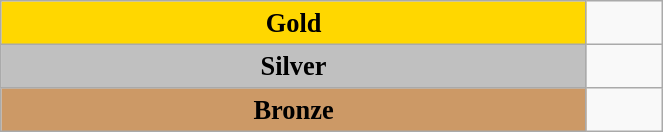<table class="wikitable" style=" text-align:center; font-size:110%;" width="35%">
<tr>
<td bgcolor="gold"><strong>Gold</strong></td>
<td align=left></td>
</tr>
<tr>
<td bgcolor="silver"><strong>Silver</strong></td>
<td align=left></td>
</tr>
<tr>
<td bgcolor="#cc9966"><strong>Bronze</strong></td>
<td align=left></td>
</tr>
</table>
